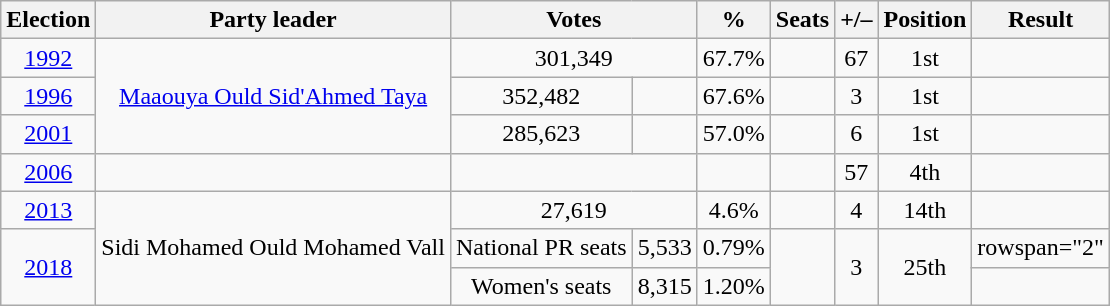<table class=wikitable style=text-align:center>
<tr>
<th>Election</th>
<th>Party leader</th>
<th colspan="2">Votes</th>
<th>%</th>
<th>Seats</th>
<th>+/–</th>
<th>Position</th>
<th>Result</th>
</tr>
<tr>
<td><a href='#'>1992</a></td>
<td rowspan="3"><a href='#'>Maaouya Ould Sid'Ahmed Taya</a></td>
<td colspan="2">301,349</td>
<td>67.7%</td>
<td><br></td>
<td> 67</td>
<td> 1st</td>
<td></td>
</tr>
<tr>
<td><a href='#'>1996</a></td>
<td>352,482</td>
<td></td>
<td>67.6%</td>
<td><br></td>
<td> 3</td>
<td> 1st</td>
<td></td>
</tr>
<tr>
<td><a href='#'>2001</a></td>
<td>285,623</td>
<td></td>
<td>57.0%</td>
<td><br></td>
<td> 6</td>
<td> 1st</td>
<td></td>
</tr>
<tr>
<td><a href='#'>2006</a></td>
<td></td>
<td colspan="2"></td>
<td></td>
<td></td>
<td> 57</td>
<td> 4th</td>
<td></td>
</tr>
<tr>
<td><a href='#'>2013</a></td>
<td rowspan="3">Sidi Mohamed Ould Mohamed Vall</td>
<td colspan="2">27,619</td>
<td>4.6%</td>
<td></td>
<td> 4</td>
<td> 14th</td>
<td></td>
</tr>
<tr>
<td rowspan="2"><a href='#'>2018</a></td>
<td>National PR seats</td>
<td>5,533</td>
<td>0.79%</td>
<td rowspan="2"></td>
<td rowspan="2"> 3</td>
<td rowspan="2"> 25th</td>
<td>rowspan="2" </td>
</tr>
<tr>
<td>Women's seats</td>
<td>8,315</td>
<td>1.20%</td>
</tr>
</table>
